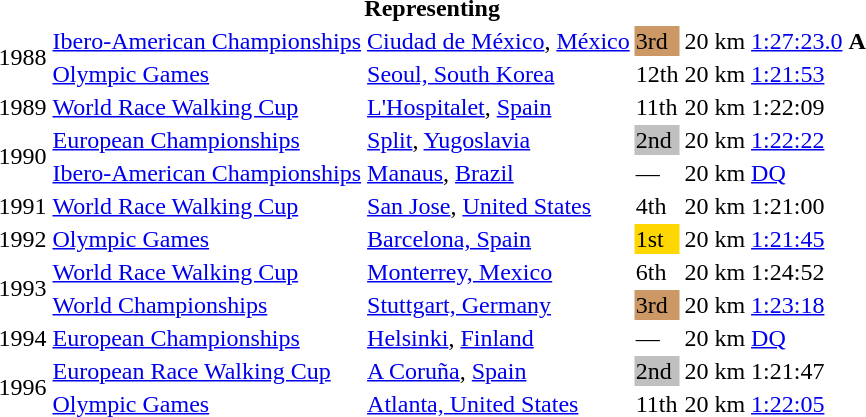<table>
<tr>
<th colspan="6">Representing </th>
</tr>
<tr>
<td rowspan=2>1988</td>
<td><a href='#'>Ibero-American Championships</a></td>
<td><a href='#'>Ciudad de México</a>, <a href='#'>México</a></td>
<td bgcolor="cc9966">3rd</td>
<td>20 km</td>
<td><a href='#'>1:27:23.0</a> <strong>A</strong></td>
</tr>
<tr>
<td><a href='#'>Olympic Games</a></td>
<td><a href='#'>Seoul, South Korea</a></td>
<td>12th</td>
<td>20 km</td>
<td><a href='#'>1:21:53</a></td>
</tr>
<tr>
<td>1989</td>
<td><a href='#'>World Race Walking Cup</a></td>
<td><a href='#'>L'Hospitalet</a>, <a href='#'>Spain</a></td>
<td>11th</td>
<td>20 km</td>
<td>1:22:09</td>
</tr>
<tr>
<td rowspan=2>1990</td>
<td><a href='#'>European Championships</a></td>
<td><a href='#'>Split</a>, <a href='#'>Yugoslavia</a></td>
<td bgcolor="silver">2nd</td>
<td>20 km</td>
<td><a href='#'>1:22:22</a></td>
</tr>
<tr>
<td><a href='#'>Ibero-American Championships</a></td>
<td><a href='#'>Manaus</a>, <a href='#'>Brazil</a></td>
<td>—</td>
<td>20 km</td>
<td><a href='#'>DQ</a></td>
</tr>
<tr>
<td>1991</td>
<td><a href='#'>World Race Walking Cup</a></td>
<td><a href='#'>San Jose</a>, <a href='#'>United States</a></td>
<td>4th</td>
<td>20 km</td>
<td>1:21:00</td>
</tr>
<tr>
<td>1992</td>
<td><a href='#'>Olympic Games</a></td>
<td><a href='#'>Barcelona, Spain</a></td>
<td bgcolor="gold">1st</td>
<td>20 km</td>
<td><a href='#'>1:21:45</a></td>
</tr>
<tr>
<td rowspan=2>1993</td>
<td><a href='#'>World Race Walking Cup</a></td>
<td><a href='#'>Monterrey, Mexico</a></td>
<td>6th</td>
<td>20 km</td>
<td>1:24:52</td>
</tr>
<tr>
<td><a href='#'>World Championships</a></td>
<td><a href='#'>Stuttgart, Germany</a></td>
<td bgcolor="cc9966">3rd</td>
<td>20 km</td>
<td><a href='#'>1:23:18</a></td>
</tr>
<tr>
<td>1994</td>
<td><a href='#'>European Championships</a></td>
<td><a href='#'>Helsinki</a>, <a href='#'>Finland</a></td>
<td>—</td>
<td>20 km</td>
<td><a href='#'>DQ</a></td>
</tr>
<tr>
<td rowspan=2>1996</td>
<td><a href='#'>European Race Walking Cup</a></td>
<td><a href='#'>A Coruña</a>, <a href='#'>Spain</a></td>
<td bgcolor="silver">2nd</td>
<td>20 km</td>
<td>1:21:47</td>
</tr>
<tr>
<td><a href='#'>Olympic Games</a></td>
<td><a href='#'>Atlanta, United States</a></td>
<td>11th</td>
<td>20 km</td>
<td><a href='#'>1:22:05</a></td>
</tr>
</table>
